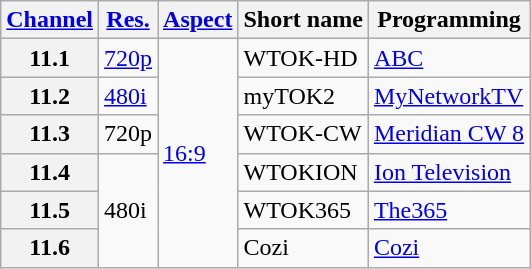<table class="wikitable">
<tr>
<th scope = "col"><a href='#'>Channel</a></th>
<th scope = "col"><a href='#'>Res.</a></th>
<th scope = "col"><a href='#'>Aspect</a></th>
<th scope = "col">Short name</th>
<th scope = "col">Programming</th>
</tr>
<tr>
<th scope = "row">11.1</th>
<td><a href='#'>720p</a></td>
<td rowspan="6"><a href='#'>16:9</a></td>
<td>WTOK-HD</td>
<td><a href='#'>ABC</a></td>
</tr>
<tr>
<th scope = "row">11.2</th>
<td><a href='#'>480i</a></td>
<td>myTOK2</td>
<td><a href='#'>MyNetworkTV</a></td>
</tr>
<tr>
<th scope = "row">11.3</th>
<td>720p</td>
<td>WTOK-CW</td>
<td><a href='#'>Meridian CW 8</a></td>
</tr>
<tr>
<th scope = "row">11.4</th>
<td rowspan="3">480i</td>
<td>WTOKION</td>
<td><a href='#'>Ion Television</a></td>
</tr>
<tr>
<th scope = "row">11.5</th>
<td>WTOK365</td>
<td><a href='#'>The365</a></td>
</tr>
<tr>
<th scope = "row">11.6</th>
<td>Cozi</td>
<td><a href='#'>Cozi</a></td>
</tr>
</table>
